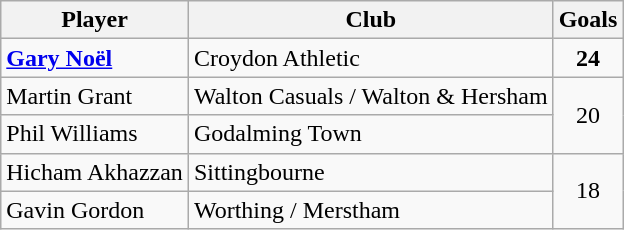<table class="wikitable">
<tr>
<th>Player</th>
<th>Club</th>
<th>Goals</th>
</tr>
<tr>
<td><strong><a href='#'>Gary Noël</a></strong></td>
<td>Croydon Athletic</td>
<td align="center"><strong>24</strong></td>
</tr>
<tr>
<td>Martin Grant</td>
<td>Walton Casuals / Walton & Hersham</td>
<td rowspan="2" align="center">20</td>
</tr>
<tr>
<td>Phil Williams</td>
<td>Godalming Town</td>
</tr>
<tr>
<td>Hicham Akhazzan</td>
<td>Sittingbourne</td>
<td rowspan="2" align="center">18</td>
</tr>
<tr>
<td>Gavin Gordon</td>
<td>Worthing / Merstham</td>
</tr>
</table>
